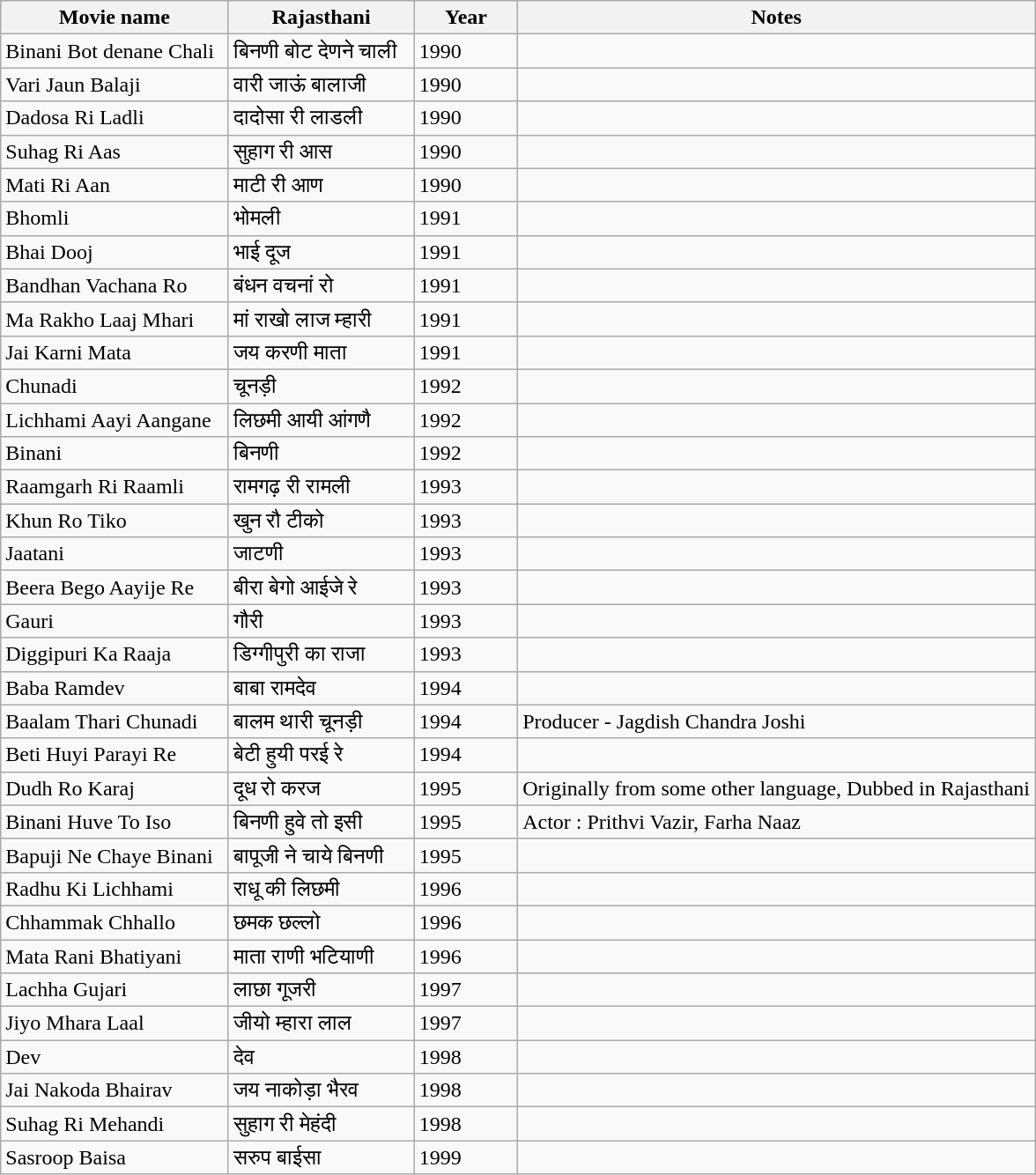<table class="wikitable sortable">
<tr>
<th scope="col" style="width: 22%;">Movie name</th>
<th scope="col" style="width: 18%;">Rajasthani</th>
<th scope="col" style="width: 10%;">Year</th>
<th scope="col" style="width: 50%;">Notes</th>
</tr>
<tr>
<td>Binani Bot denane Chali</td>
<td>बिनणी बोट देणने चाली</td>
<td>1990</td>
<td></td>
</tr>
<tr>
<td>Vari Jaun Balaji</td>
<td>वारी जाऊं बालाजी</td>
<td>1990</td>
<td></td>
</tr>
<tr>
<td>Dadosa Ri Ladli</td>
<td>दादोसा री लाडली</td>
<td>1990</td>
<td></td>
</tr>
<tr>
<td>Suhag Ri Aas</td>
<td>सुहाग री आस</td>
<td>1990</td>
<td></td>
</tr>
<tr>
<td>Mati Ri Aan</td>
<td>माटी री आण</td>
<td>1990</td>
<td></td>
</tr>
<tr>
<td>Bhomli</td>
<td>भोमली</td>
<td>1991</td>
<td></td>
</tr>
<tr>
<td>Bhai Dooj</td>
<td>भाई दूज</td>
<td>1991</td>
<td></td>
</tr>
<tr>
<td>Bandhan Vachana Ro</td>
<td>बंधन वचनां रो</td>
<td>1991</td>
<td></td>
</tr>
<tr>
<td>Ma Rakho Laaj Mhari</td>
<td>मां राखो लाज म्हारी</td>
<td>1991</td>
<td></td>
</tr>
<tr>
<td>Jai Karni Mata</td>
<td>जय करणी माता</td>
<td>1991</td>
<td></td>
</tr>
<tr>
<td>Chunadi</td>
<td>चूनड़ी</td>
<td>1992</td>
<td></td>
</tr>
<tr>
<td>Lichhami Aayi Aangane</td>
<td>लिछमी आयी आंगणै</td>
<td>1992</td>
<td></td>
</tr>
<tr>
<td>Binani</td>
<td>बिनणी</td>
<td>1992</td>
<td></td>
</tr>
<tr>
<td>Raamgarh Ri Raamli</td>
<td>रामगढ़ री रामली</td>
<td>1993</td>
<td></td>
</tr>
<tr>
<td>Khun Ro Tiko</td>
<td>खुन रौ टीको</td>
<td>1993</td>
<td></td>
</tr>
<tr>
<td>Jaatani</td>
<td>जाटणी</td>
<td>1993</td>
<td></td>
</tr>
<tr>
<td>Beera Bego Aayije Re</td>
<td>बीरा बेगो आईजे रे</td>
<td>1993</td>
<td></td>
</tr>
<tr>
<td>Gauri</td>
<td>गौरी</td>
<td>1993</td>
<td></td>
</tr>
<tr>
<td>Diggipuri Ka Raaja</td>
<td>डिग्गीपुरी का राजा</td>
<td>1993</td>
<td></td>
</tr>
<tr>
<td>Baba Ramdev</td>
<td>बाबा रामदेव</td>
<td>1994</td>
<td></td>
</tr>
<tr>
<td>Baalam Thari Chunadi</td>
<td>बालम थारी चूनड़ी</td>
<td>1994</td>
<td>Producer - Jagdish Chandra Joshi</td>
</tr>
<tr>
<td>Beti Huyi Parayi Re</td>
<td>बेटी हुयी परई रे</td>
<td>1994</td>
<td></td>
</tr>
<tr>
<td>Dudh Ro Karaj</td>
<td>दूध रो करज</td>
<td>1995</td>
<td>Originally from some other language, Dubbed in Rajasthani</td>
</tr>
<tr>
<td>Binani Huve To Iso</td>
<td>बिनणी हुवे तो इसी</td>
<td>1995</td>
<td>Actor : Prithvi Vazir, Farha Naaz</td>
</tr>
<tr>
<td>Bapuji Ne Chaye Binani</td>
<td>बापूजी ने चाये बिनणी</td>
<td>1995</td>
<td></td>
</tr>
<tr>
<td>Radhu Ki Lichhami</td>
<td>राधू की लिछमी</td>
<td>1996</td>
<td></td>
</tr>
<tr>
<td>Chhammak Chhallo</td>
<td>छमक छल्लो</td>
<td>1996</td>
<td></td>
</tr>
<tr>
<td>Mata Rani Bhatiyani</td>
<td>माता राणी भटियाणी</td>
<td>1996</td>
<td></td>
</tr>
<tr>
<td>Lachha Gujari</td>
<td>लाछा गूजरी</td>
<td>1997</td>
<td></td>
</tr>
<tr>
<td>Jiyo Mhara Laal</td>
<td>जीयो म्हारा लाल</td>
<td>1997</td>
<td></td>
</tr>
<tr>
<td>Dev</td>
<td>देव</td>
<td>1998</td>
<td></td>
</tr>
<tr>
<td>Jai Nakoda Bhairav</td>
<td>जय नाकोड़ा भैरव</td>
<td>1998</td>
<td></td>
</tr>
<tr>
<td>Suhag Ri Mehandi</td>
<td>सुहाग री मेहंदी</td>
<td>1998</td>
<td></td>
</tr>
<tr>
<td>Sasroop Baisa</td>
<td>सरुप बाईसा</td>
<td>1999</td>
<td></td>
</tr>
</table>
